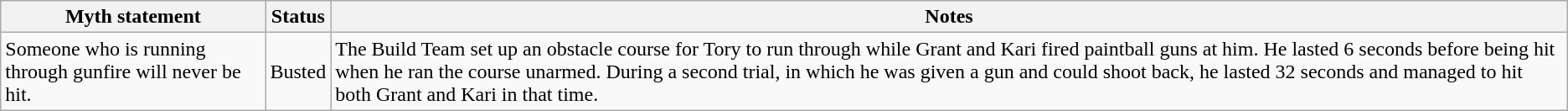<table class="wikitable plainrowheaders">
<tr>
<th>Myth statement</th>
<th>Status</th>
<th>Notes</th>
</tr>
<tr>
<td>Someone who is running through gunfire will never be hit.</td>
<td><span>Busted</span></td>
<td>The Build Team set up an obstacle course for Tory to run through while Grant and Kari fired paintball guns at him. He lasted 6 seconds before being hit when he ran the course unarmed. During a second trial, in which he was given a gun and could shoot back, he lasted 32 seconds and managed to hit both Grant and Kari in that time.</td>
</tr>
</table>
